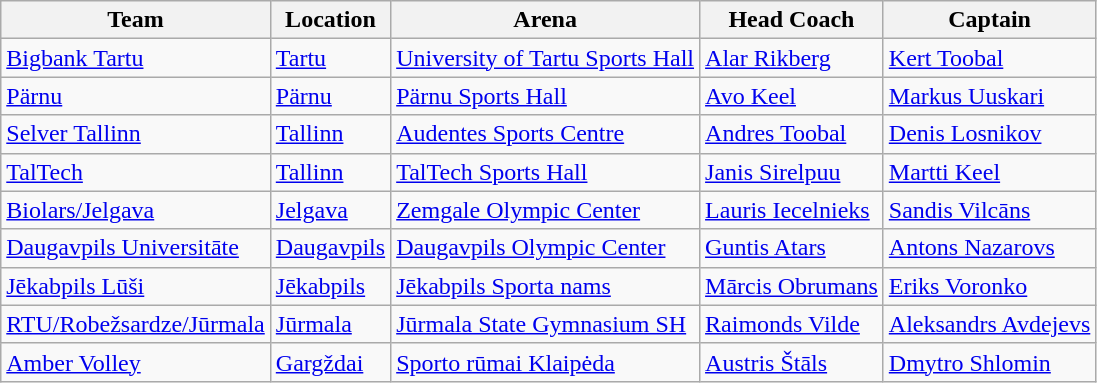<table class="wikitable sortable">
<tr>
<th>Team</th>
<th>Location</th>
<th>Arena</th>
<th>Head Coach</th>
<th>Captain</th>
</tr>
<tr>
<td> <a href='#'>Bigbank Tartu</a></td>
<td><a href='#'>Tartu</a></td>
<td><a href='#'>University of Tartu Sports Hall</a></td>
<td> <a href='#'>Alar Rikberg</a></td>
<td> <a href='#'>Kert Toobal</a></td>
</tr>
<tr>
<td> <a href='#'>Pärnu</a></td>
<td><a href='#'>Pärnu</a></td>
<td><a href='#'>Pärnu Sports Hall</a></td>
<td> <a href='#'>Avo Keel</a></td>
<td> <a href='#'>Markus Uuskari</a></td>
</tr>
<tr>
<td> <a href='#'>Selver Tallinn</a></td>
<td><a href='#'>Tallinn</a></td>
<td><a href='#'>Audentes Sports Centre</a></td>
<td> <a href='#'>Andres Toobal</a></td>
<td> <a href='#'>Denis Losnikov</a></td>
</tr>
<tr>
<td> <a href='#'>TalTech</a></td>
<td><a href='#'>Tallinn</a></td>
<td><a href='#'>TalTech Sports Hall</a></td>
<td> <a href='#'>Janis Sirelpuu</a></td>
<td> <a href='#'>Martti Keel</a></td>
</tr>
<tr>
<td> <a href='#'>Biolars/Jelgava</a></td>
<td><a href='#'>Jelgava</a></td>
<td><a href='#'>Zemgale Olympic Center</a></td>
<td> <a href='#'>Lauris Iecelnieks</a></td>
<td> <a href='#'>Sandis Vilcāns</a></td>
</tr>
<tr>
<td> <a href='#'>Daugavpils Universitāte</a></td>
<td><a href='#'>Daugavpils</a></td>
<td><a href='#'>Daugavpils Olympic Center</a></td>
<td> <a href='#'>Guntis Atars</a></td>
<td> <a href='#'>Antons Nazarovs</a></td>
</tr>
<tr>
<td> <a href='#'>Jēkabpils Lūši</a></td>
<td><a href='#'>Jēkabpils</a></td>
<td><a href='#'>Jēkabpils Sporta nams</a></td>
<td> <a href='#'>Mārcis Obrumans</a></td>
<td> <a href='#'>Eriks Voronko</a></td>
</tr>
<tr>
<td> <a href='#'>RTU/Robežsardze/Jūrmala</a></td>
<td><a href='#'>Jūrmala</a></td>
<td><a href='#'>Jūrmala State Gymnasium SH</a></td>
<td> <a href='#'>Raimonds Vilde</a></td>
<td> <a href='#'>Aleksandrs Avdejevs</a></td>
</tr>
<tr>
<td> <a href='#'>Amber Volley</a></td>
<td><a href='#'>Gargždai</a></td>
<td><a href='#'>Sporto rūmai Klaipėda</a></td>
<td> <a href='#'>Austris Štāls</a></td>
<td> <a href='#'>Dmytro Shlomin</a></td>
</tr>
</table>
